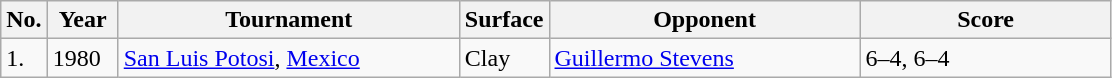<table class="sortable wikitable">
<tr>
<th style="width:20px" class="unsortable">No.</th>
<th style="width:40px">Year</th>
<th style="width:220px">Tournament</th>
<th style="width:50px">Surface</th>
<th style="width:200px">Opponent</th>
<th style="width:160px" class="unsortable">Score</th>
</tr>
<tr>
<td>1.</td>
<td>1980</td>
<td><a href='#'>San Luis Potosi</a>, <a href='#'>Mexico</a></td>
<td>Clay</td>
<td> <a href='#'>Guillermo Stevens</a></td>
<td>6–4, 6–4</td>
</tr>
</table>
